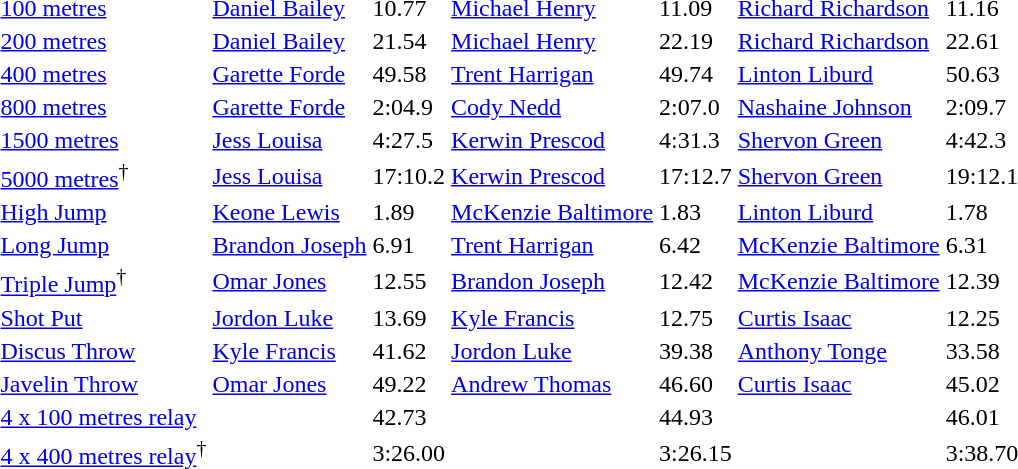<table>
<tr>
<td><a href='#'>100 metres</a></td>
<td align=left><a href='#'>Daniel Bailey</a> <br> </td>
<td>10.77</td>
<td align=left><a href='#'>Michael Henry</a> <br> </td>
<td>11.09</td>
<td align=left><a href='#'>Richard Richardson</a> <br> </td>
<td>11.16</td>
</tr>
<tr>
<td><a href='#'>200 metres</a></td>
<td align=left><a href='#'>Daniel Bailey</a> <br> </td>
<td>21.54</td>
<td align=left><a href='#'>Michael Henry</a> <br> </td>
<td>22.19</td>
<td align=left><a href='#'>Richard Richardson</a> <br> </td>
<td>22.61</td>
</tr>
<tr>
<td><a href='#'>400 metres</a></td>
<td align=left><a href='#'>Garette Forde</a> <br> </td>
<td>49.58</td>
<td align=left><a href='#'>Trent Harrigan</a> <br> </td>
<td>49.74</td>
<td align=left><a href='#'>Linton Liburd</a> <br> </td>
<td>50.63</td>
</tr>
<tr>
<td><a href='#'>800 metres</a></td>
<td align=left><a href='#'>Garette Forde</a> <br> </td>
<td>2:04.9</td>
<td align=left><a href='#'>Cody Nedd</a> <br> </td>
<td>2:07.0</td>
<td align=left><a href='#'>Nashaine Johnson</a> <br> </td>
<td>2:09.7</td>
</tr>
<tr>
<td><a href='#'>1500 metres</a></td>
<td align=left><a href='#'>Jess Louisa</a> <br> </td>
<td>4:27.5</td>
<td align=left><a href='#'>Kerwin Prescod</a> <br> </td>
<td>4:31.3</td>
<td align=left><a href='#'>Shervon Green</a> <br> </td>
<td>4:42.3</td>
</tr>
<tr>
<td><a href='#'>5000 metres</a><sup>†</sup></td>
<td align=left><a href='#'>Jess Louisa</a> <br> </td>
<td>17:10.2</td>
<td align=left><a href='#'>Kerwin Prescod</a> <br> </td>
<td>17:12.7</td>
<td align=left><a href='#'>Shervon Green</a> <br> </td>
<td>19:12.1</td>
</tr>
<tr>
<td><a href='#'>High Jump</a></td>
<td align=left><a href='#'>Keone Lewis</a> <br> </td>
<td>1.89</td>
<td align=left><a href='#'>McKenzie Baltimore</a> <br> </td>
<td>1.83</td>
<td align=left><a href='#'>Linton Liburd</a> <br> </td>
<td>1.78</td>
</tr>
<tr>
<td><a href='#'>Long Jump</a></td>
<td align=left><a href='#'>Brandon Joseph</a> <br> </td>
<td>6.91</td>
<td align=left><a href='#'>Trent Harrigan</a> <br> </td>
<td>6.42</td>
<td align=left><a href='#'>McKenzie Baltimore</a> <br> </td>
<td>6.31</td>
</tr>
<tr>
<td><a href='#'>Triple Jump</a><sup>†</sup></td>
<td align=left><a href='#'>Omar Jones</a> <br> </td>
<td>12.55</td>
<td align=left><a href='#'>Brandon Joseph</a> <br> </td>
<td>12.42</td>
<td align=left><a href='#'>McKenzie Baltimore</a> <br> </td>
<td>12.39</td>
</tr>
<tr>
<td><a href='#'>Shot Put</a></td>
<td align=left><a href='#'>Jordon Luke</a> <br> </td>
<td>13.69</td>
<td align=left><a href='#'>Kyle Francis</a> <br> </td>
<td>12.75</td>
<td align=left><a href='#'>Curtis Isaac</a> <br> </td>
<td>12.25</td>
</tr>
<tr>
<td><a href='#'>Discus Throw</a></td>
<td align=left><a href='#'>Kyle Francis</a> <br> </td>
<td>41.62</td>
<td align=left><a href='#'>Jordon Luke</a> <br> </td>
<td>39.38</td>
<td align=left><a href='#'>Anthony Tonge</a> <br> </td>
<td>33.58</td>
</tr>
<tr>
<td><a href='#'>Javelin Throw</a></td>
<td align=left><a href='#'>Omar Jones</a> <br> </td>
<td>49.22</td>
<td align=left><a href='#'>Andrew Thomas</a> <br> </td>
<td>46.60</td>
<td align=left><a href='#'>Curtis Isaac</a> <br> </td>
<td>45.02</td>
</tr>
<tr>
<td><a href='#'>4 x 100 metres relay</a></td>
<td></td>
<td>42.73</td>
<td></td>
<td>44.93</td>
<td></td>
<td>46.01</td>
</tr>
<tr>
<td><a href='#'>4 x 400 metres relay</a><sup>†</sup></td>
<td></td>
<td>3:26.00</td>
<td></td>
<td>3:26.15</td>
<td></td>
<td>3:38.70</td>
</tr>
</table>
